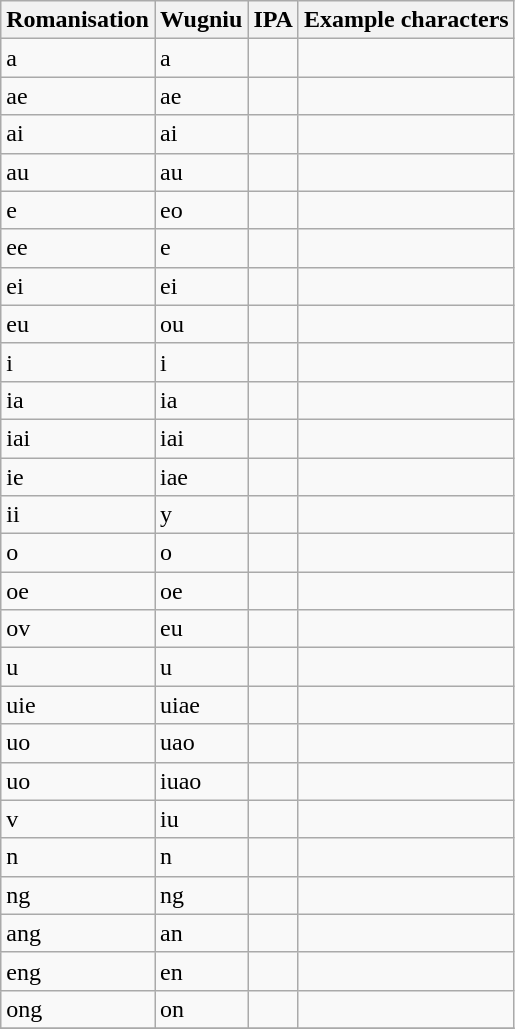<table class="wikitable">
<tr>
<th>Romanisation</th>
<th>Wugniu</th>
<th>IPA</th>
<th>Example characters</th>
</tr>
<tr>
<td>a</td>
<td>a</td>
<td></td>
<td></td>
</tr>
<tr>
<td>ae</td>
<td>ae</td>
<td></td>
<td></td>
</tr>
<tr>
<td>ai</td>
<td>ai</td>
<td></td>
<td></td>
</tr>
<tr>
<td>au</td>
<td>au</td>
<td></td>
<td></td>
</tr>
<tr>
<td>e</td>
<td>eo</td>
<td></td>
<td></td>
</tr>
<tr>
<td>ee</td>
<td>e</td>
<td></td>
<td></td>
</tr>
<tr>
<td>ei</td>
<td>ei</td>
<td></td>
<td></td>
</tr>
<tr>
<td>eu</td>
<td>ou</td>
<td></td>
<td></td>
</tr>
<tr>
<td>i</td>
<td>i</td>
<td></td>
<td></td>
</tr>
<tr>
<td>ia</td>
<td>ia</td>
<td></td>
<td></td>
</tr>
<tr>
<td>iai</td>
<td>iai</td>
<td></td>
<td></td>
</tr>
<tr>
<td>ie</td>
<td>iae</td>
<td></td>
<td></td>
</tr>
<tr>
<td>ii</td>
<td>y</td>
<td></td>
<td></td>
</tr>
<tr>
<td>o</td>
<td>o</td>
<td></td>
<td></td>
</tr>
<tr>
<td>oe</td>
<td>oe</td>
<td></td>
<td></td>
</tr>
<tr>
<td>ov</td>
<td>eu</td>
<td></td>
<td></td>
</tr>
<tr>
<td>u</td>
<td>u</td>
<td></td>
<td></td>
</tr>
<tr>
<td>uie</td>
<td>uiae</td>
<td></td>
<td></td>
</tr>
<tr>
<td>uo</td>
<td>uao</td>
<td></td>
<td></td>
</tr>
<tr>
<td>uo</td>
<td>iuao</td>
<td></td>
<td></td>
</tr>
<tr>
<td>v</td>
<td>iu</td>
<td></td>
<td></td>
</tr>
<tr>
<td>n</td>
<td>n</td>
<td></td>
<td></td>
</tr>
<tr>
<td>ng</td>
<td>ng</td>
<td></td>
<td></td>
</tr>
<tr>
<td>ang</td>
<td>an</td>
<td></td>
<td></td>
</tr>
<tr>
<td>eng</td>
<td>en</td>
<td></td>
<td></td>
</tr>
<tr>
<td>ong</td>
<td>on</td>
<td></td>
<td></td>
</tr>
<tr>
</tr>
</table>
